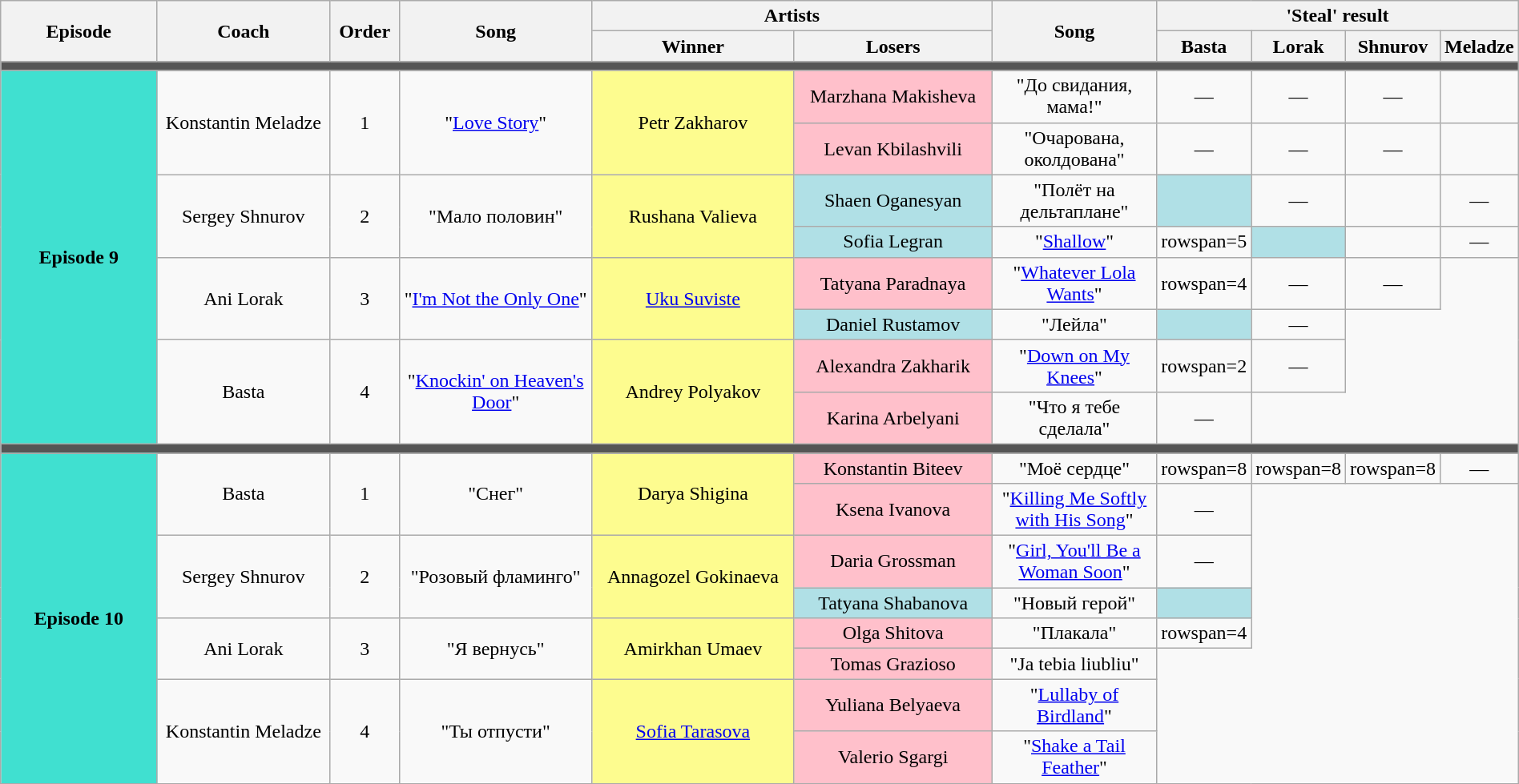<table class="wikitable" style="text-align: center; width:100%;">
<tr>
<th rowspan=2 width="14%">Episode</th>
<th rowspan=2 width="15%">Coach</th>
<th rowspan=2 width="5%">Order</th>
<th rowspan=2 width="17%">Song</th>
<th colspan=2 width="36%">Artists</th>
<th rowspan=2 width="17%">Song</th>
<th colspan="4" style="width:20%;">'Steal' result</th>
</tr>
<tr>
<th>Winner</th>
<th>Losers</th>
<th style="width:05%;">Basta</th>
<th style="width:05%;">Lorak</th>
<th style="width:05%;">Shnurov</th>
<th style="width:05%;">Meladze</th>
</tr>
<tr>
<td colspan="11" style="background:#555;"></td>
</tr>
<tr>
<th rowspan=8 style="background:turquoise;">Episode 9<br><small></small> </th>
<td rowspan=2>Konstantin Meladze</td>
<td rowspan=2>1</td>
<td rowspan=2>"<a href='#'>Love Story</a>"</td>
<td rowspan=2 style="background:#fdfc8f;">Petr Zakharov</td>
<td style="background:pink;">Marzhana Makisheva</td>
<td>"До свидания, мама!"</td>
<td>—</td>
<td>—</td>
<td>—</td>
<td></td>
</tr>
<tr>
<td style="background:pink;">Levan Kbilashvili</td>
<td>"Очарована, околдована"</td>
<td>—</td>
<td>—</td>
<td>—</td>
<td></td>
</tr>
<tr>
<td rowspan=2>Sergey Shnurov</td>
<td rowspan=2>2</td>
<td rowspan=2>"Мало половин"</td>
<td rowspan=2 style="background:#fdfc8f;">Rushana Valieva</td>
<td style="background:#b0e0e6;">Shaen Oganesyan</td>
<td>"Полёт на дельтаплане"</td>
<td style="background:#B0E0E6;"><strong></strong></td>
<td>—</td>
<td></td>
<td>—</td>
</tr>
<tr>
<td style="background:#b0e0e6;">Sofia Legran</td>
<td>"<a href='#'>Shallow</a>"</td>
<td>rowspan=5 </td>
<td style="background:#B0E0E6;"><strong></strong></td>
<td></td>
<td>—</td>
</tr>
<tr>
<td rowspan=2>Ani Lorak</td>
<td rowspan=2>3</td>
<td rowspan=2>"<a href='#'>I'm Not the Only One</a>"</td>
<td rowspan=2 style="background:#fdfc8f;"><a href='#'>Uku Suviste</a></td>
<td style="background:pink;">Tatyana Paradnaya</td>
<td>"<a href='#'>Whatever Lola Wants</a>"</td>
<td>rowspan=4 </td>
<td>—</td>
<td>—</td>
</tr>
<tr>
<td style="background:#b0e0e6;">Daniel Rustamov</td>
<td>"Лейла"</td>
<td style="background:#B0E0E6;"><strong></strong></td>
<td>—</td>
</tr>
<tr>
<td rowspan=2>Basta</td>
<td rowspan=2>4</td>
<td rowspan=2>"<a href='#'>Knockin' on Heaven's Door</a>"</td>
<td rowspan=2 style="background:#fdfc8f;">Andrey Polyakov</td>
<td style="background:pink;">Alexandra Zakharik</td>
<td>"<a href='#'>Down on My Knees</a>"</td>
<td>rowspan=2 </td>
<td>—</td>
</tr>
<tr>
<td style="background:pink;">Karina Arbelyani</td>
<td>"Что я тебе сделала"</td>
<td>—</td>
</tr>
<tr>
<td colspan="11" style="background:#555;"></td>
</tr>
<tr>
<th rowspan=8 style="background:turquoise;">Episode 10<br><small></small> </th>
<td rowspan=2>Basta</td>
<td rowspan=2>1</td>
<td rowspan=2>"Снег"</td>
<td rowspan=2 style="background:#fdfc8f;">Darya Shigina</td>
<td style="background:pink;">Konstantin Biteev</td>
<td>"Моё сердце"</td>
<td>rowspan=8 </td>
<td>rowspan=8 </td>
<td>rowspan=8 </td>
<td>—</td>
</tr>
<tr>
<td style="background:pink;">Ksena Ivanova</td>
<td>"<a href='#'>Killing Me Softly with His Song</a>"</td>
<td>—</td>
</tr>
<tr>
<td rowspan=2>Sergey Shnurov</td>
<td rowspan=2>2</td>
<td rowspan=2>"Розовый фламинго"</td>
<td rowspan=2 style="background:#fdfc8f;">Annagozel Gokinaeva</td>
<td style="background:pink;">Daria Grossman</td>
<td>"<a href='#'>Girl, You'll Be a Woman Soon</a>"</td>
<td>—</td>
</tr>
<tr>
<td style="background:#b0e0e6;">Tatyana Shabanova</td>
<td>"Новый герой"</td>
<td style="background:#B0E0E6;"><strong></strong></td>
</tr>
<tr>
<td rowspan=2>Ani Lorak</td>
<td rowspan=2>3</td>
<td rowspan=2>"Я вернусь"</td>
<td rowspan=2 style="background:#fdfc8f;">Amirkhan Umaev</td>
<td style="background:pink;">Olga Shitova</td>
<td>"Плакала"</td>
<td>rowspan=4 </td>
</tr>
<tr>
<td style="background:pink;">Tomas Grazioso</td>
<td>"Ja tebia liubliu"</td>
</tr>
<tr>
<td rowspan=2>Konstantin Meladze</td>
<td rowspan=2>4</td>
<td rowspan=2>"Ты отпусти"</td>
<td rowspan=2 style="background:#fdfc8f;"><a href='#'>Sofia Tarasova</a></td>
<td style="background:pink;">Yuliana Belyaeva</td>
<td>"<a href='#'>Lullaby of Birdland</a>"</td>
</tr>
<tr>
<td style="background:pink;">Valerio Sgargi</td>
<td>"<a href='#'>Shake a Tail Feather</a>"</td>
</tr>
<tr>
</tr>
</table>
